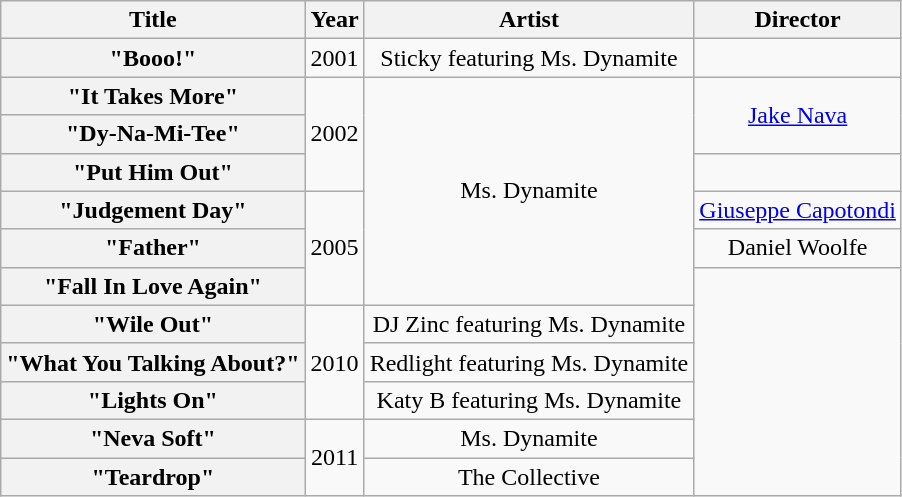<table class="wikitable plainrowheaders" style="text-align:center;">
<tr>
<th scope="col">Title</th>
<th scope="col">Year</th>
<th scope="col">Artist</th>
<th scope="col">Director</th>
</tr>
<tr>
<th scope="row">"Booo!"</th>
<td>2001</td>
<td>Sticky featuring Ms. Dynamite</td>
<td></td>
</tr>
<tr>
<th scope="row">"It Takes More"</th>
<td rowspan="3">2002</td>
<td rowspan="6">Ms. Dynamite</td>
<td rowspan="2"><a href='#'>Jake Nava</a></td>
</tr>
<tr>
<th scope="row">"Dy-Na-Mi-Tee"</th>
</tr>
<tr>
<th scope="row">"Put Him Out"</th>
<td></td>
</tr>
<tr>
<th scope="row">"Judgement Day"</th>
<td rowspan="3">2005</td>
<td><a href='#'>Giuseppe Capotondi</a></td>
</tr>
<tr>
<th scope="row">"Father"</th>
<td>Daniel Woolfe</td>
</tr>
<tr>
<th scope="row">"Fall In Love Again"</th>
<td rowspan="6"></td>
</tr>
<tr>
<th scope="row">"Wile Out"</th>
<td rowspan="3">2010</td>
<td>DJ Zinc featuring Ms. Dynamite</td>
</tr>
<tr>
<th scope="row">"What You Talking About?"</th>
<td>Redlight featuring Ms. Dynamite</td>
</tr>
<tr>
<th scope="row">"Lights On"</th>
<td>Katy B featuring Ms. Dynamite</td>
</tr>
<tr>
<th scope="row">"Neva Soft"</th>
<td rowspan="2">2011</td>
<td>Ms. Dynamite</td>
</tr>
<tr>
<th scope="row">"Teardrop"</th>
<td>The Collective</td>
</tr>
</table>
